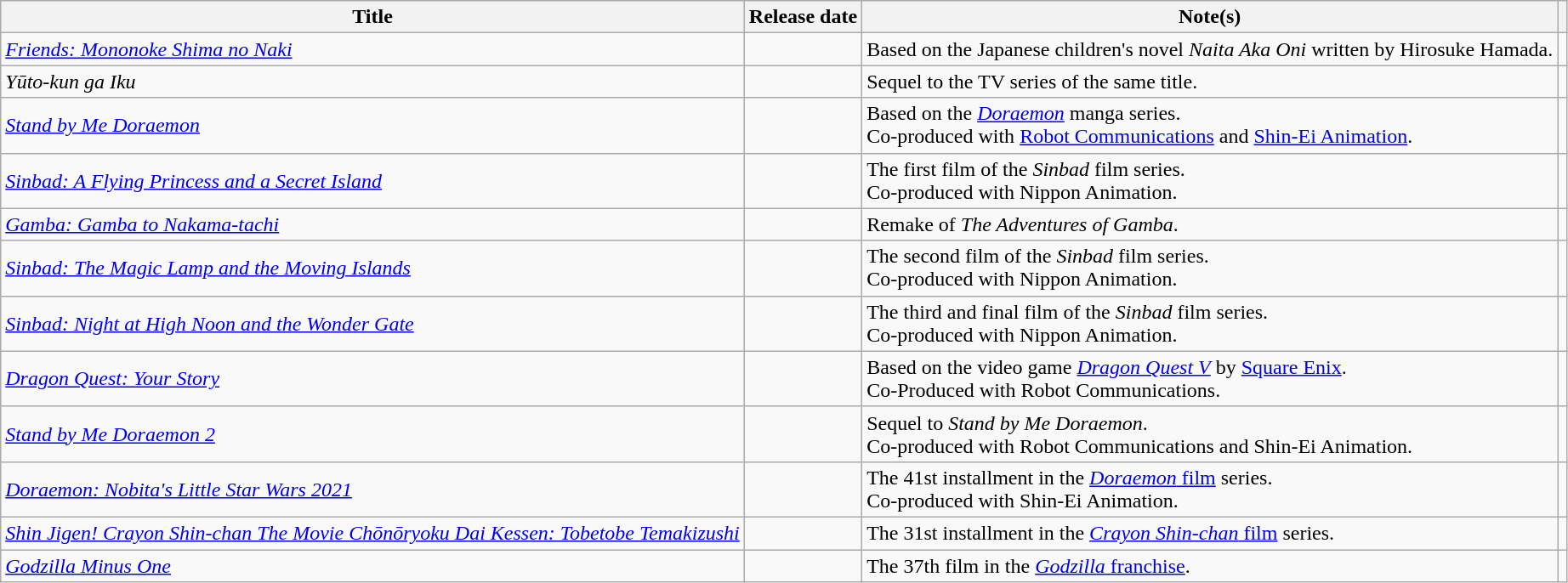<table class="wikitable sortable">
<tr>
<th scope="col">Title</th>
<th scope="col">Release date</th>
<th scope="col" class="unsortable">Note(s)</th>
<th scope="col" class="unsortable"></th>
</tr>
<tr>
<td><em><a href='#'>Friends: Mononoke Shima no Naki</a></em></td>
<td></td>
<td>Based on the Japanese children's novel <em>Naita Aka Oni</em> written by Hirosuke Hamada.</td>
<td style="text-align:center"></td>
</tr>
<tr>
<td><em>Yūto-kun ga Iku</em></td>
<td></td>
<td>Sequel to the TV series of the same title.</td>
<td style="text-align:center"></td>
</tr>
<tr>
<td><em><a href='#'>Stand by Me Doraemon</a></em></td>
<td></td>
<td>Based on the <em><a href='#'>Doraemon</a></em> manga series.<br>Co-produced with <a href='#'>Robot Communications</a> and <a href='#'>Shin-Ei Animation</a>.</td>
<td style="text-align:center"></td>
</tr>
<tr>
<td><em><a href='#'>Sinbad: A Flying Princess and a Secret Island</a></em></td>
<td></td>
<td>The first film of the <em>Sinbad</em> film series.<br>Co-produced with Nippon Animation.</td>
<td style="text-align:center"></td>
</tr>
<tr>
<td><em><a href='#'>Gamba: Gamba to Nakama-tachi</a></em></td>
<td></td>
<td>Remake of <em>The Adventures of Gamba</em>.</td>
<td style="text-align:center"></td>
</tr>
<tr>
<td><em><a href='#'>Sinbad: The Magic Lamp and the Moving Islands</a></em></td>
<td></td>
<td>The second film of the <em>Sinbad</em> film series.<br>Co-produced with Nippon Animation.</td>
<td style="text-align:center"></td>
</tr>
<tr>
<td><em><a href='#'>Sinbad: Night at High Noon and the Wonder Gate</a></em></td>
<td></td>
<td>The third and final film of the <em>Sinbad</em> film series.<br>Co-produced with Nippon Animation.</td>
<td style="text-align:center"></td>
</tr>
<tr>
<td><em><a href='#'>Dragon Quest: Your Story</a></em></td>
<td></td>
<td>Based on the video game <em><a href='#'>Dragon Quest V</a></em> by <a href='#'>Square Enix</a>.<br>Co-Produced with Robot Communications.</td>
<td style="text-align:center"></td>
</tr>
<tr>
<td><em><a href='#'>Stand by Me Doraemon 2</a></em></td>
<td></td>
<td>Sequel to <em>Stand by Me Doraemon</em>.<br>Co-produced with Robot Communications and Shin-Ei Animation.</td>
<td style="text-align:center"></td>
</tr>
<tr>
<td><em><a href='#'>Doraemon: Nobita's Little Star Wars 2021</a></em></td>
<td></td>
<td>The 41st installment in the <a href='#'><em>Doraemon</em> film</a> series.<br>Co-produced with Shin-Ei Animation.</td>
<td style="text-align:center"></td>
</tr>
<tr>
<td><em><a href='#'>Shin Jigen! Crayon Shin-chan The Movie Chōnōryoku Dai Kessen: Tobetobe Temakizushi</a></em></td>
<td></td>
<td>The 31st installment in the <a href='#'><em>Crayon Shin-chan</em> film</a> series.</td>
<td style="text-align:center"></td>
</tr>
<tr>
<td><em><a href='#'>Godzilla Minus One</a></em></td>
<td></td>
<td>The 37th film in the <a href='#'><em>Godzilla</em> franchise</a>.</td>
<td style="text-align: center"></td>
</tr>
</table>
